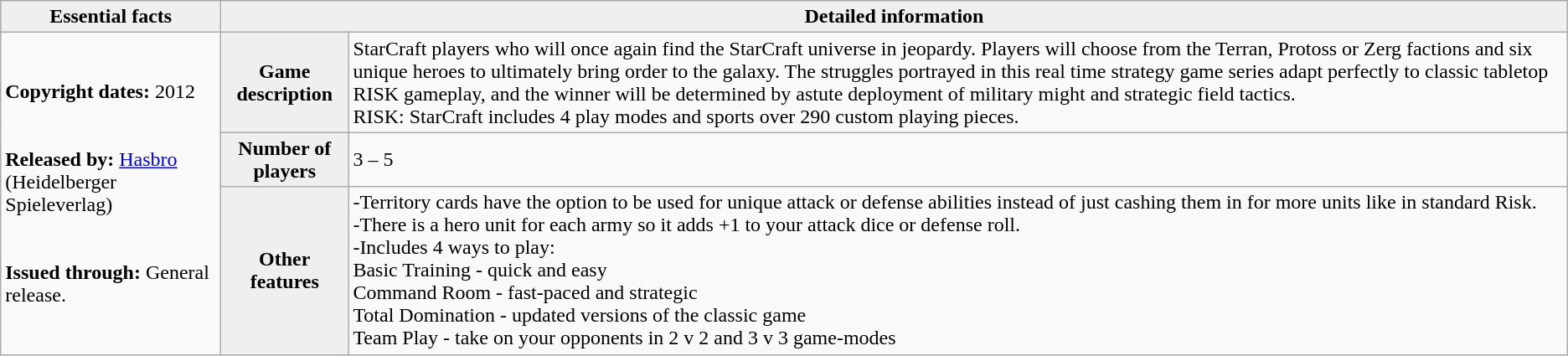<table class="wikitable">
<tr>
<th style="background:#efefef;">Essential facts</th>
<th colspan="2" style="background:#efefef;">Detailed information</th>
</tr>
<tr>
<td rowspan="3"><strong>Copyright dates:</strong> 2012<br><br><br> <strong>Released by:</strong> <a href='#'>Hasbro</a> (Heidelberger Spieleverlag) <br><br><br> <strong>Issued through:</strong> General release.</td>
<th style="background:#efefef;">Game description</th>
<td>StarCraft players who will once again find the StarCraft universe in jeopardy. Players will choose from the Terran, Protoss or Zerg factions and six unique heroes to ultimately bring order to the galaxy. The struggles portrayed in this real time strategy game series adapt perfectly to classic tabletop RISK gameplay, and the winner will be determined by astute deployment of military might and strategic field tactics.<br>RISK: StarCraft includes 4 play modes and sports over 290 custom playing pieces.</td>
</tr>
<tr>
<th style="background:#efefef;">Number of players</th>
<td>3 – 5</td>
</tr>
<tr>
<th style="background:#efefef;">Other features</th>
<td>-Territory cards have the option to be used for unique attack or defense abilities instead of just cashing them in for more units like in standard Risk.<br>-There is a hero unit for each army so it adds +1 to your attack dice or defense roll.<br>-Includes 4 ways to play:<br>Basic Training - quick and easy<br>Command Room - fast-paced and strategic<br>Total Domination - updated versions of the classic game<br>Team Play - take on your opponents in 2 v 2 and 3 v 3 game-modes</td>
</tr>
</table>
